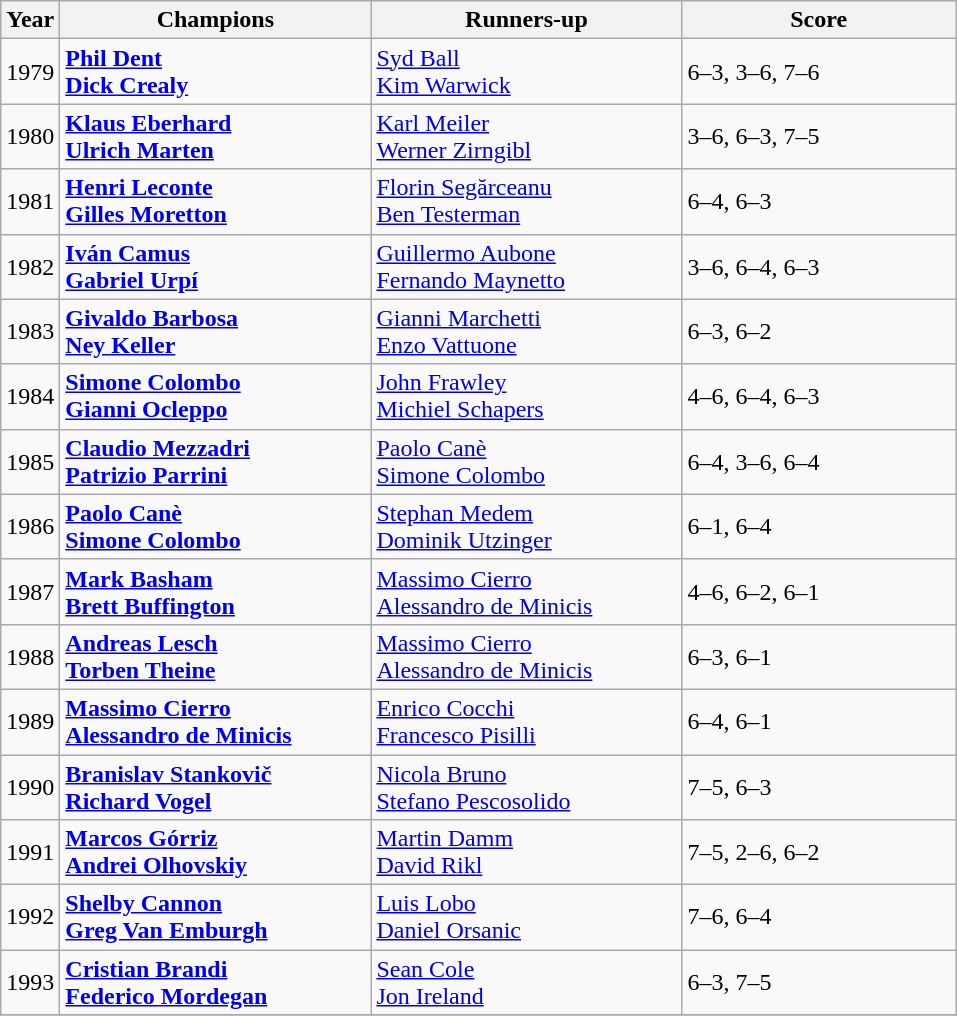<table class="wikitable">
<tr>
<th>Year</th>
<th width="200">Champions</th>
<th width="200">Runners-up</th>
<th width="175">Score</th>
</tr>
<tr>
<td>1979</td>
<td> <strong><a href='#'>Phil Dent</a></strong><br> <strong><a href='#'>Dick Crealy</a></strong></td>
<td> <a href='#'>Syd Ball</a><br> <a href='#'>Kim Warwick</a></td>
<td>6–3, 3–6, 7–6</td>
</tr>
<tr>
<td>1980</td>
<td> <strong><a href='#'>Klaus Eberhard</a></strong><br> <strong><a href='#'>Ulrich Marten</a></strong></td>
<td> <a href='#'>Karl Meiler</a><br> <a href='#'>Werner Zirngibl</a></td>
<td>3–6, 6–3, 7–5</td>
</tr>
<tr>
<td>1981</td>
<td> <strong><a href='#'>Henri Leconte</a></strong><br> <strong><a href='#'>Gilles Moretton</a></strong></td>
<td> <a href='#'>Florin Segărceanu</a><br> <a href='#'>Ben Testerman</a></td>
<td>6–4, 6–3</td>
</tr>
<tr>
<td>1982</td>
<td> <strong><a href='#'>Iván Camus</a></strong><br> <strong><a href='#'>Gabriel Urpí</a></strong></td>
<td> <a href='#'>Guillermo Aubone</a><br> <a href='#'>Fernando Maynetto</a></td>
<td>3–6, 6–4, 6–3</td>
</tr>
<tr>
<td>1983</td>
<td> <strong><a href='#'>Givaldo Barbosa</a></strong><br> <strong><a href='#'>Ney Keller</a></strong></td>
<td> <a href='#'>Gianni Marchetti</a><br> <a href='#'>Enzo Vattuone</a></td>
<td>6–3, 6–2</td>
</tr>
<tr>
<td>1984</td>
<td> <strong><a href='#'>Simone Colombo</a></strong><br> <strong><a href='#'>Gianni Ocleppo</a></strong></td>
<td> <a href='#'>John Frawley</a><br> <a href='#'>Michiel Schapers</a></td>
<td>4–6, 6–4, 6–3</td>
</tr>
<tr>
<td>1985</td>
<td> <strong><a href='#'>Claudio Mezzadri</a></strong><br> <strong><a href='#'>Patrizio Parrini</a></strong></td>
<td> <a href='#'>Paolo Canè</a><br> <a href='#'>Simone Colombo</a></td>
<td>6–4, 3–6, 6–4</td>
</tr>
<tr>
<td>1986</td>
<td> <strong><a href='#'>Paolo Canè</a></strong><br> <strong><a href='#'>Simone Colombo</a></strong></td>
<td> <a href='#'>Stephan Medem</a><br> <a href='#'>Dominik Utzinger</a></td>
<td>6–1, 6–4</td>
</tr>
<tr>
<td>1987</td>
<td> <strong><a href='#'>Mark Basham</a></strong><br> <strong><a href='#'>Brett Buffington</a></strong></td>
<td> <a href='#'>Massimo Cierro</a><br> <a href='#'>Alessandro de Minicis</a></td>
<td>4–6, 6–2, 6–1</td>
</tr>
<tr>
<td>1988</td>
<td> <strong><a href='#'>Andreas Lesch</a></strong><br> <strong><a href='#'>Torben Theine</a></strong></td>
<td> <a href='#'>Massimo Cierro</a><br> <a href='#'>Alessandro de Minicis</a></td>
<td>6–3, 6–1</td>
</tr>
<tr>
<td>1989</td>
<td> <strong><a href='#'>Massimo Cierro</a></strong><br> <strong><a href='#'>Alessandro de Minicis</a></strong></td>
<td> <a href='#'>Enrico Cocchi</a><br> <a href='#'>Francesco Pisilli</a></td>
<td>6–4, 6–1</td>
</tr>
<tr>
<td>1990</td>
<td> <strong><a href='#'>Branislav Stankovič</a></strong><br> <strong><a href='#'>Richard Vogel</a></strong></td>
<td> <a href='#'>Nicola Bruno</a><br> <a href='#'>Stefano Pescosolido</a></td>
<td>7–5, 6–3</td>
</tr>
<tr>
<td>1991</td>
<td> <strong><a href='#'>Marcos Górriz</a></strong><br> <strong><a href='#'>Andrei Olhovskiy</a></strong></td>
<td> <a href='#'>Martin Damm</a><br> <a href='#'>David Rikl</a></td>
<td>7–5, 2–6, 6–2</td>
</tr>
<tr>
<td>1992</td>
<td> <strong><a href='#'>Shelby Cannon</a></strong><br> <strong><a href='#'>Greg Van Emburgh</a></strong></td>
<td> <a href='#'>Luis Lobo</a><br> <a href='#'>Daniel Orsanic</a></td>
<td>7–6, 6–4</td>
</tr>
<tr>
<td>1993</td>
<td> <strong><a href='#'>Cristian Brandi</a></strong><br> <strong><a href='#'>Federico Mordegan</a></strong></td>
<td> <a href='#'>Sean Cole</a><br> <a href='#'>Jon Ireland</a></td>
<td>6–3, 7–5</td>
</tr>
<tr>
</tr>
</table>
